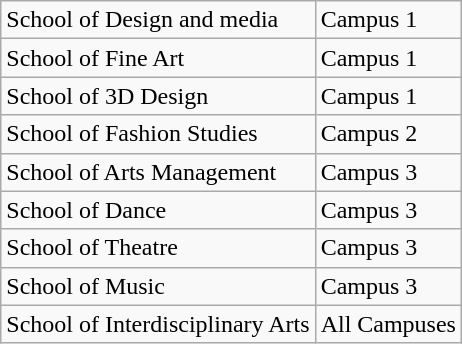<table class="wikitable">
<tr>
<td>School of Design and media</td>
<td>Campus 1</td>
</tr>
<tr>
<td>School of Fine Art</td>
<td>Campus 1</td>
</tr>
<tr>
<td>School of 3D Design</td>
<td>Campus 1</td>
</tr>
<tr>
<td>School of Fashion Studies</td>
<td>Campus 2</td>
</tr>
<tr>
<td>School of Arts Management</td>
<td>Campus 3</td>
</tr>
<tr>
<td>School of Dance</td>
<td>Campus 3</td>
</tr>
<tr>
<td>School of Theatre</td>
<td>Campus 3</td>
</tr>
<tr>
<td>School of Music</td>
<td>Campus 3</td>
</tr>
<tr>
<td>School of Interdisciplinary Arts</td>
<td>All Campuses</td>
</tr>
</table>
